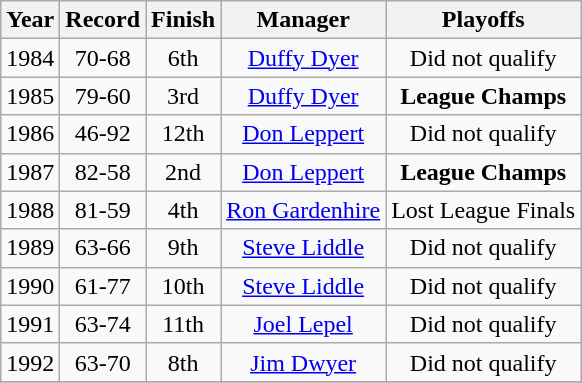<table class="wikitable" style="text-align:center">
<tr>
<th>Year</th>
<th>Record</th>
<th>Finish</th>
<th>Manager</th>
<th>Playoffs</th>
</tr>
<tr>
<td>1984</td>
<td>70-68</td>
<td>6th</td>
<td><a href='#'>Duffy Dyer</a></td>
<td>Did not qualify</td>
</tr>
<tr>
<td>1985</td>
<td>79-60</td>
<td>3rd</td>
<td><a href='#'>Duffy Dyer</a></td>
<td><strong>League Champs</strong></td>
</tr>
<tr>
<td>1986</td>
<td>46-92</td>
<td>12th</td>
<td><a href='#'>Don Leppert</a></td>
<td>Did not qualify</td>
</tr>
<tr>
<td>1987</td>
<td>82-58</td>
<td>2nd</td>
<td><a href='#'>Don Leppert</a></td>
<td><strong>League Champs</strong></td>
</tr>
<tr>
<td>1988</td>
<td>81-59</td>
<td>4th</td>
<td><a href='#'>Ron Gardenhire</a></td>
<td>Lost League Finals</td>
</tr>
<tr>
<td>1989</td>
<td>63-66</td>
<td>9th</td>
<td><a href='#'>Steve Liddle</a></td>
<td>Did not qualify</td>
</tr>
<tr>
<td>1990</td>
<td>61-77</td>
<td>10th</td>
<td><a href='#'>Steve Liddle</a></td>
<td>Did not qualify</td>
</tr>
<tr>
<td>1991</td>
<td>63-74</td>
<td>11th</td>
<td><a href='#'>Joel Lepel</a></td>
<td>Did not qualify</td>
</tr>
<tr>
<td>1992</td>
<td>63-70</td>
<td>8th</td>
<td><a href='#'>Jim Dwyer</a></td>
<td>Did not qualify</td>
</tr>
<tr>
</tr>
</table>
